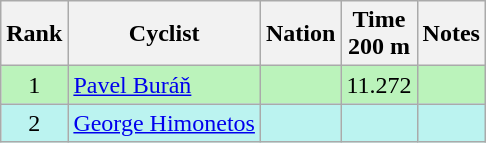<table class="wikitable sortable" style="text-align:center">
<tr>
<th>Rank</th>
<th>Cyclist</th>
<th>Nation</th>
<th>Time<br>200 m</th>
<th>Notes</th>
</tr>
<tr bgcolor=bbf3bb>
<td>1</td>
<td align=left><a href='#'>Pavel Buráň</a></td>
<td align=left></td>
<td>11.272</td>
<td></td>
</tr>
<tr bgcolor=bbf3f>
<td>2</td>
<td align=left><a href='#'>George Himonetos</a></td>
<td align=left></td>
<td></td>
<td></td>
</tr>
</table>
